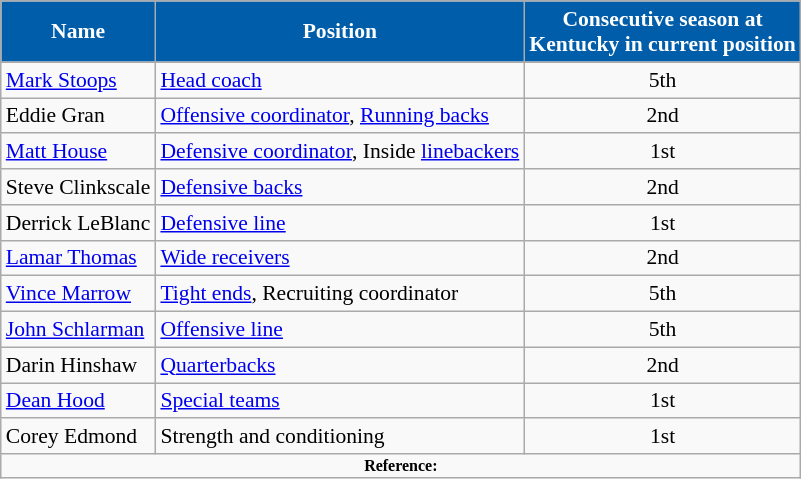<table class="wikitable" style="font-size:90%;">
<tr>
<th style="background:#005DAA;color:white;">Name</th>
<th style="background:#005DAA;color:white;">Position</th>
<th style="background:#005DAA;color:white;">Consecutive season at<br>Kentucky in current position</th>
</tr>
<tr>
<td><a href='#'>Mark Stoops</a></td>
<td><a href='#'>Head coach</a></td>
<td align=center>5th</td>
</tr>
<tr>
<td>Eddie Gran</td>
<td><a href='#'>Offensive coordinator</a>, <a href='#'>Running backs</a></td>
<td align=center>2nd</td>
</tr>
<tr>
<td><a href='#'>Matt House</a></td>
<td><a href='#'>Defensive coordinator</a>,  Inside <a href='#'>linebackers</a></td>
<td align=center>1st</td>
</tr>
<tr>
<td>Steve Clinkscale</td>
<td><a href='#'>Defensive backs</a></td>
<td align=center>2nd</td>
</tr>
<tr>
<td>Derrick LeBlanc</td>
<td><a href='#'>Defensive line</a></td>
<td align=center>1st</td>
</tr>
<tr>
<td><a href='#'>Lamar Thomas</a></td>
<td><a href='#'>Wide receivers</a></td>
<td align=center>2nd</td>
</tr>
<tr>
<td><a href='#'>Vince Marrow</a></td>
<td><a href='#'>Tight ends</a>, Recruiting coordinator</td>
<td align=center>5th</td>
</tr>
<tr>
<td><a href='#'>John Schlarman</a></td>
<td><a href='#'>Offensive line</a></td>
<td align=center>5th</td>
</tr>
<tr>
<td>Darin Hinshaw</td>
<td><a href='#'>Quarterbacks</a></td>
<td align=center>2nd</td>
</tr>
<tr>
<td><a href='#'>Dean Hood</a></td>
<td><a href='#'>Special teams</a></td>
<td align=center>1st</td>
</tr>
<tr>
<td>Corey Edmond</td>
<td>Strength and conditioning</td>
<td align=center>1st</td>
</tr>
<tr>
<td colspan="4" style="font-size: 8pt" align="center"><strong>Reference:</strong></td>
</tr>
</table>
